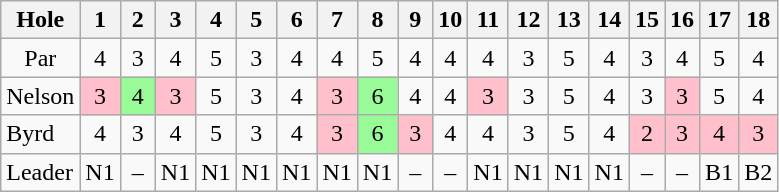<table class="wikitable" style="text-align:center">
<tr>
<th>Hole</th>
<th> 1 </th>
<th> 2 </th>
<th> 3 </th>
<th> 4 </th>
<th> 5 </th>
<th> 6 </th>
<th> 7 </th>
<th> 8 </th>
<th> 9 </th>
<th>10</th>
<th>11</th>
<th>12</th>
<th>13</th>
<th>14</th>
<th>15</th>
<th>16</th>
<th>17</th>
<th>18</th>
</tr>
<tr>
<td>Par</td>
<td>4</td>
<td>3</td>
<td>4</td>
<td>5</td>
<td>3</td>
<td>4</td>
<td>4</td>
<td>5</td>
<td>4</td>
<td>4</td>
<td>4</td>
<td>3</td>
<td>5</td>
<td>4</td>
<td>3</td>
<td>4</td>
<td>5</td>
<td>4</td>
</tr>
<tr>
<td align=left> Nelson</td>
<td style="background: Pink;">3</td>
<td style="background: PaleGreen;">4</td>
<td style="background: Pink;">3</td>
<td>5</td>
<td>3</td>
<td>4</td>
<td style="background: Pink;">3</td>
<td style="background: PaleGreen;">6</td>
<td>4</td>
<td>4</td>
<td style="background: Pink;">3</td>
<td>3</td>
<td>5</td>
<td>4</td>
<td>3</td>
<td style="background: Pink;">3</td>
<td>5</td>
<td>4</td>
</tr>
<tr>
<td align=left> Byrd</td>
<td>4</td>
<td>3</td>
<td>4</td>
<td>5</td>
<td>3</td>
<td>4</td>
<td style="background: Pink;">3</td>
<td style="background: PaleGreen;">6</td>
<td style="background: Pink;">3</td>
<td>4</td>
<td>4</td>
<td>3</td>
<td>5</td>
<td>4</td>
<td style="background: Pink;">2</td>
<td style="background: Pink;">3</td>
<td style="background: Pink;">4</td>
<td style="background: Pink;">3</td>
</tr>
<tr>
<td align=left>Leader</td>
<td>N1</td>
<td>–</td>
<td>N1</td>
<td>N1</td>
<td>N1</td>
<td>N1</td>
<td>N1</td>
<td>N1</td>
<td>–</td>
<td>–</td>
<td>N1</td>
<td>N1</td>
<td>N1</td>
<td>N1</td>
<td>–</td>
<td>–</td>
<td>B1</td>
<td>B2</td>
</tr>
</table>
